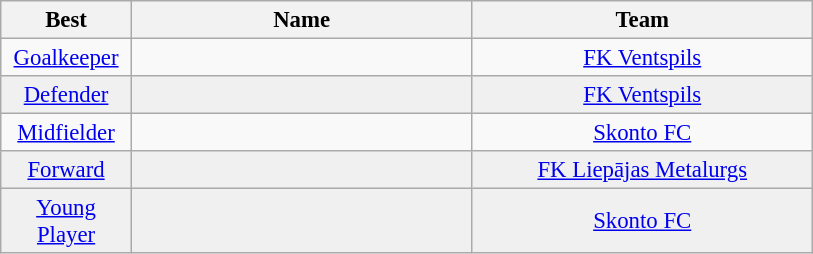<table class="wikitable" style="font-size:95%; text-align:center;">
<tr>
<th width="80">Best</th>
<th width="220">Name</th>
<th width="220">Team</th>
</tr>
<tr>
<td><a href='#'>Goalkeeper</a></td>
<td></td>
<td><a href='#'>FK Ventspils</a></td>
</tr>
<tr bgcolor="#F0F0F0">
<td><a href='#'>Defender</a></td>
<td></td>
<td><a href='#'>FK Ventspils</a></td>
</tr>
<tr>
<td><a href='#'>Midfielder</a></td>
<td></td>
<td><a href='#'>Skonto FC</a></td>
</tr>
<tr bgcolor="#F0F0F0">
<td><a href='#'>Forward</a></td>
<td></td>
<td><a href='#'>FK Liepājas Metalurgs</a></td>
</tr>
<tr bgcolor="#F0F0F0">
<td><a href='#'>Young Player</a></td>
<td></td>
<td><a href='#'>Skonto FC</a></td>
</tr>
</table>
